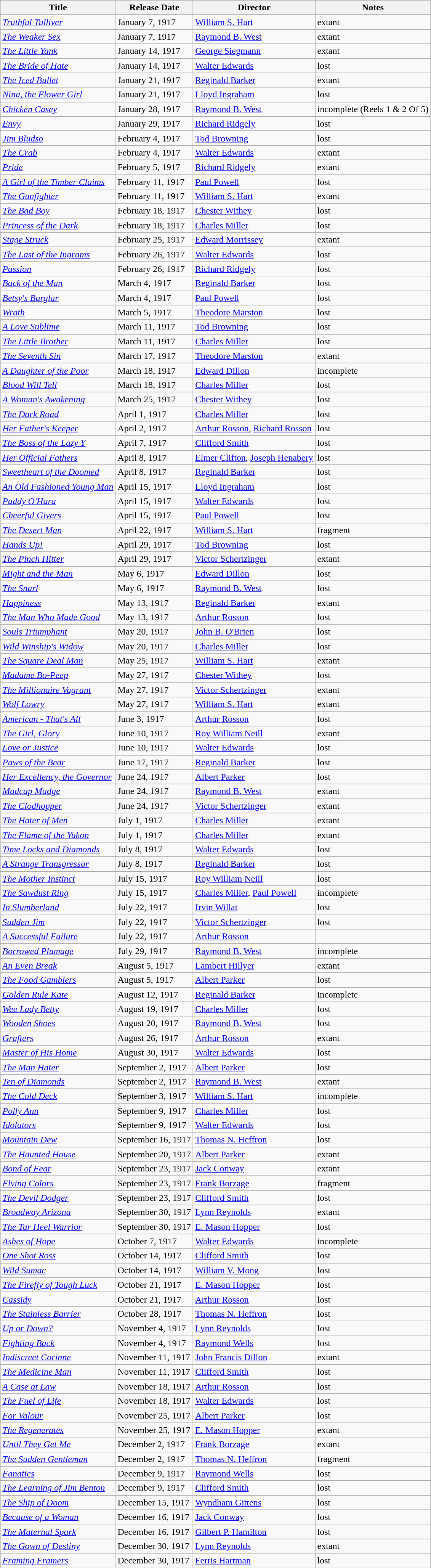<table class="wikitable sortable">
<tr>
<th>Title</th>
<th>Release Date</th>
<th>Director</th>
<th>Notes</th>
</tr>
<tr>
<td><em><a href='#'>Truthful Tulliver</a></em></td>
<td>January 7, 1917</td>
<td><a href='#'>William S. Hart</a></td>
<td>extant</td>
</tr>
<tr>
<td><em><a href='#'>The Weaker Sex</a></em></td>
<td>January 7, 1917</td>
<td><a href='#'>Raymond B. West</a></td>
<td>extant</td>
</tr>
<tr>
<td><em><a href='#'>The Little Yank</a></em></td>
<td>January 14, 1917</td>
<td><a href='#'>George Siegmann</a></td>
<td>extant</td>
</tr>
<tr>
<td><em><a href='#'>The Bride of Hate</a></em></td>
<td>January 14, 1917</td>
<td><a href='#'>Walter Edwards</a></td>
<td>lost</td>
</tr>
<tr>
<td><em><a href='#'>The Iced Bullet</a></em></td>
<td>January 21, 1917</td>
<td><a href='#'>Reginald Barker</a></td>
<td>extant</td>
</tr>
<tr>
<td><em><a href='#'>Nina, the Flower Girl</a></em></td>
<td>January 21, 1917</td>
<td><a href='#'>Lloyd Ingraham </a></td>
<td>lost</td>
</tr>
<tr>
<td><em><a href='#'>Chicken Casey</a></em></td>
<td>January 28, 1917</td>
<td><a href='#'>Raymond B. West</a></td>
<td>incomplete (Reels 1 & 2 Of 5)</td>
</tr>
<tr>
<td><em><a href='#'>Envy</a></em></td>
<td>January 29, 1917</td>
<td><a href='#'>Richard Ridgely</a></td>
<td>lost</td>
</tr>
<tr>
<td><em><a href='#'>Jim Bludso</a></em></td>
<td>February 4, 1917</td>
<td><a href='#'>Tod Browning</a></td>
<td>lost</td>
</tr>
<tr>
<td><em><a href='#'>The Crab</a></em></td>
<td>February 4, 1917</td>
<td><a href='#'>Walter Edwards</a></td>
<td>extant</td>
</tr>
<tr>
<td><em><a href='#'>Pride</a></em></td>
<td>February 5, 1917</td>
<td><a href='#'>Richard Ridgely</a></td>
<td>extant</td>
</tr>
<tr>
<td><em><a href='#'>A Girl of the Timber Claims</a></em></td>
<td>February 11, 1917</td>
<td><a href='#'>Paul Powell</a></td>
<td>lost</td>
</tr>
<tr>
<td><em><a href='#'>The Gunfighter</a></em></td>
<td>February 11, 1917</td>
<td><a href='#'>William S. Hart</a></td>
<td>extant</td>
</tr>
<tr>
<td><em><a href='#'>The Bad Boy</a></em></td>
<td>February 18, 1917</td>
<td><a href='#'>Chester Withey</a></td>
<td>lost</td>
</tr>
<tr>
<td><em><a href='#'>Princess of the Dark </a></em></td>
<td>February 18, 1917</td>
<td><a href='#'>Charles Miller</a></td>
<td>lost</td>
</tr>
<tr>
<td><em><a href='#'>Stage Struck</a></em></td>
<td>February 25, 1917</td>
<td><a href='#'>Edward Morrissey</a></td>
<td>extant</td>
</tr>
<tr>
<td><em><a href='#'>The Last of the Ingrams</a></em></td>
<td>February 26, 1917</td>
<td><a href='#'>Walter Edwards</a></td>
<td>lost</td>
</tr>
<tr>
<td><em><a href='#'>Passion</a></em></td>
<td>February 26, 1917</td>
<td><a href='#'>Richard Ridgely</a></td>
<td>lost</td>
</tr>
<tr>
<td><em><a href='#'>Back of the Man</a></em></td>
<td>March 4, 1917</td>
<td><a href='#'>Reginald Barker</a></td>
<td>lost</td>
</tr>
<tr>
<td><em><a href='#'>Betsy's Burglar</a></em></td>
<td>March 4, 1917</td>
<td><a href='#'>Paul Powell</a></td>
<td>lost</td>
</tr>
<tr>
<td><em><a href='#'>Wrath</a></em></td>
<td>March 5, 1917</td>
<td><a href='#'>Theodore Marston</a></td>
<td>lost</td>
</tr>
<tr>
<td><em><a href='#'>A Love Sublime</a></em></td>
<td>March 11, 1917</td>
<td><a href='#'>Tod Browning</a></td>
<td>lost</td>
</tr>
<tr>
<td><em><a href='#'>The Little Brother</a></em></td>
<td>March 11, 1917</td>
<td><a href='#'>Charles Miller</a></td>
<td>lost</td>
</tr>
<tr>
<td><em><a href='#'>The Seventh Sin</a></em></td>
<td>March 17, 1917</td>
<td><a href='#'>Theodore Marston</a></td>
<td>extant</td>
</tr>
<tr>
<td><em><a href='#'>A Daughter of the Poor</a></em></td>
<td>March 18, 1917</td>
<td><a href='#'>Edward Dillon</a></td>
<td>incomplete</td>
</tr>
<tr>
<td><em><a href='#'>Blood Will Tell</a></em></td>
<td>March 18, 1917</td>
<td><a href='#'>Charles Miller</a></td>
<td>lost</td>
</tr>
<tr>
<td><em><a href='#'>A Woman's Awakening</a></em></td>
<td>March 25, 1917</td>
<td><a href='#'>Chester Withey</a></td>
<td>lost</td>
</tr>
<tr>
<td><em><a href='#'>The Dark Road</a></em></td>
<td>April 1, 1917</td>
<td><a href='#'>Charles Miller</a></td>
<td>lost</td>
</tr>
<tr>
<td><em><a href='#'>Her Father's Keeper</a></em></td>
<td>April 2, 1917</td>
<td><a href='#'>Arthur Rosson</a>, <a href='#'>Richard Rosson</a></td>
<td>lost</td>
</tr>
<tr>
<td><em><a href='#'>The Boss of the Lazy Y</a></em></td>
<td>April 7, 1917</td>
<td><a href='#'>Clifford Smith</a></td>
<td>lost</td>
</tr>
<tr>
<td><em><a href='#'>Her Official Fathers</a></em></td>
<td>April 8, 1917</td>
<td><a href='#'>Elmer Clifton</a>, <a href='#'>Joseph Henabery</a></td>
<td>lost</td>
</tr>
<tr>
<td><em><a href='#'>Sweetheart of the Doomed</a></em></td>
<td>April 8, 1917</td>
<td><a href='#'>Reginald Barker</a></td>
<td>lost</td>
</tr>
<tr>
<td><em><a href='#'>An Old Fashioned Young Man</a></em></td>
<td>April 15, 1917</td>
<td><a href='#'>Lloyd Ingraham</a></td>
<td>lost</td>
</tr>
<tr>
<td><em><a href='#'>Paddy O'Hara</a></em></td>
<td>April 15, 1917</td>
<td><a href='#'>Walter Edwards</a></td>
<td>lost</td>
</tr>
<tr>
<td><em><a href='#'>Cheerful Givers</a></em></td>
<td>April 15, 1917</td>
<td><a href='#'>Paul Powell</a></td>
<td>lost</td>
</tr>
<tr>
<td><em><a href='#'>The Desert Man</a></em></td>
<td>April 22, 1917</td>
<td><a href='#'>William S. Hart</a></td>
<td>fragment</td>
</tr>
<tr>
<td><em><a href='#'>Hands Up!</a></em></td>
<td>April 29, 1917</td>
<td><a href='#'>Tod Browning</a></td>
<td>lost</td>
</tr>
<tr>
<td><em><a href='#'>The Pinch Hitter</a></em></td>
<td>April 29, 1917</td>
<td><a href='#'>Victor Schertzinger</a></td>
<td>extant</td>
</tr>
<tr>
<td><em><a href='#'>Might and the Man</a></em></td>
<td>May 6, 1917</td>
<td><a href='#'>Edward Dillon</a></td>
<td>lost</td>
</tr>
<tr>
<td><em><a href='#'>The Snarl</a></em></td>
<td>May 6, 1917</td>
<td><a href='#'>Raymond B. West</a></td>
<td>lost</td>
</tr>
<tr>
<td><em><a href='#'>Happiness</a></em></td>
<td>May 13, 1917</td>
<td><a href='#'>Reginald Barker</a></td>
<td>extant</td>
</tr>
<tr>
<td><em><a href='#'>The Man Who Made Good</a></em></td>
<td>May 13, 1917</td>
<td><a href='#'>Arthur Rosson</a></td>
<td>lost</td>
</tr>
<tr>
<td><em><a href='#'>Souls Triumphant</a></em></td>
<td>May 20, 1917</td>
<td><a href='#'>John B. O'Brien</a></td>
<td>lost</td>
</tr>
<tr>
<td><em><a href='#'>Wild Winship's Widow</a></em></td>
<td>May 20, 1917</td>
<td><a href='#'>Charles Miller</a></td>
<td>lost</td>
</tr>
<tr>
<td><em><a href='#'>The Square Deal Man</a></em></td>
<td>May 25, 1917</td>
<td><a href='#'>William S. Hart</a></td>
<td>extant</td>
</tr>
<tr>
<td><em><a href='#'>Madame Bo-Peep</a></em></td>
<td>May 27, 1917</td>
<td><a href='#'>Chester Withey</a></td>
<td>lost</td>
</tr>
<tr>
<td><em><a href='#'>The Millionaire Vagrant</a></em></td>
<td>May 27, 1917</td>
<td><a href='#'>Victor Schertzinger</a></td>
<td>extant</td>
</tr>
<tr>
<td><em><a href='#'>Wolf Lowry</a></em></td>
<td>May 27, 1917</td>
<td><a href='#'>William S. Hart</a></td>
<td>extant</td>
</tr>
<tr>
<td><em><a href='#'>American - That's All</a></em></td>
<td>June 3, 1917</td>
<td><a href='#'>Arthur Rosson</a></td>
<td>lost</td>
</tr>
<tr>
<td><em><a href='#'>The Girl, Glory</a></em></td>
<td>June 10, 1917</td>
<td><a href='#'>Roy William Neill</a></td>
<td>extant</td>
</tr>
<tr>
<td><em><a href='#'>Love or Justice</a></em></td>
<td>June 10, 1917</td>
<td><a href='#'>Walter Edwards</a></td>
<td>lost</td>
</tr>
<tr>
<td><em><a href='#'>Paws of the Bear</a></em></td>
<td>June 17, 1917</td>
<td><a href='#'>Reginald Barker</a></td>
<td>lost</td>
</tr>
<tr>
<td><em><a href='#'>Her Excellency, the Governor</a></em></td>
<td>June 24, 1917</td>
<td><a href='#'>Albert Parker</a></td>
<td>lost</td>
</tr>
<tr>
<td><em><a href='#'>Madcap Madge</a></em></td>
<td>June 24, 1917</td>
<td><a href='#'>Raymond B. West</a></td>
<td>extant</td>
</tr>
<tr>
<td><em><a href='#'>The Clodhopper</a></em></td>
<td>June 24, 1917</td>
<td><a href='#'>Victor Schertzinger</a></td>
<td>extant</td>
</tr>
<tr>
<td><em><a href='#'>The Hater of Men</a></em></td>
<td>July 1, 1917</td>
<td><a href='#'>Charles Miller</a></td>
<td>extant</td>
</tr>
<tr>
<td><em><a href='#'>The Flame of the Yukon</a></em></td>
<td>July 1, 1917</td>
<td><a href='#'>Charles Miller</a></td>
<td>extant</td>
</tr>
<tr>
<td><em><a href='#'>Time Locks and Diamonds</a></em></td>
<td>July 8, 1917</td>
<td><a href='#'>Walter Edwards</a></td>
<td>lost</td>
</tr>
<tr>
<td><em><a href='#'>A Strange Transgressor</a></em></td>
<td>July 8, 1917</td>
<td><a href='#'>Reginald Barker</a></td>
<td>lost</td>
</tr>
<tr>
<td><em><a href='#'>The Mother Instinct</a></em></td>
<td>July 15, 1917</td>
<td><a href='#'>Roy William Neill</a></td>
<td>lost</td>
</tr>
<tr>
<td><em><a href='#'>The Sawdust Ring</a></em></td>
<td>July 15, 1917</td>
<td><a href='#'>Charles Miller</a>, <a href='#'>Paul Powell</a></td>
<td>incomplete</td>
</tr>
<tr>
<td><em><a href='#'>In Slumberland</a></em></td>
<td>July 22, 1917</td>
<td><a href='#'>Irvin Willat</a></td>
<td>lost</td>
</tr>
<tr>
<td><em><a href='#'>Sudden Jim</a></em></td>
<td>July 22, 1917</td>
<td><a href='#'>Victor Schertzinger</a></td>
<td>lost</td>
</tr>
<tr>
<td><em><a href='#'>A Successful Failure</a></em></td>
<td>July 22, 1917</td>
<td><a href='#'>Arthur Rosson</a></td>
<td></td>
</tr>
<tr>
<td><em><a href='#'>Borrowed Plumage</a></em></td>
<td>July 29, 1917</td>
<td><a href='#'>Raymond B. West</a></td>
<td>incomplete</td>
</tr>
<tr>
<td><em><a href='#'>An Even Break</a></em></td>
<td>August 5, 1917</td>
<td><a href='#'>Lambert Hillyer</a></td>
<td>extant</td>
</tr>
<tr>
<td><em><a href='#'>The Food Gamblers</a></em></td>
<td>August 5, 1917</td>
<td><a href='#'>Albert Parker</a></td>
<td>lost</td>
</tr>
<tr>
<td><em><a href='#'>Golden Rule Kate</a></em></td>
<td>August 12, 1917</td>
<td><a href='#'>Reginald Barker</a></td>
<td>incomplete</td>
</tr>
<tr>
<td><em><a href='#'>Wee Lady Betty</a></em></td>
<td>August 19, 1917</td>
<td><a href='#'>Charles Miller</a></td>
<td>lost</td>
</tr>
<tr>
<td><em><a href='#'>Wooden Shoes</a></em></td>
<td>August 20, 1917</td>
<td><a href='#'>Raymond B. West</a></td>
<td>lost</td>
</tr>
<tr>
<td><em><a href='#'>Grafters</a></em></td>
<td>August 26, 1917</td>
<td><a href='#'>Arthur Rosson</a></td>
<td>extant</td>
</tr>
<tr>
<td><em><a href='#'>Master of His Home</a></em></td>
<td>August 30, 1917</td>
<td><a href='#'>Walter Edwards</a></td>
<td>lost</td>
</tr>
<tr>
<td><em><a href='#'>The Man Hater</a></em></td>
<td>September 2, 1917</td>
<td><a href='#'>Albert Parker</a></td>
<td>lost</td>
</tr>
<tr>
<td><em><a href='#'>Ten of Diamonds</a></em></td>
<td>September 2, 1917</td>
<td><a href='#'>Raymond B. West</a></td>
<td>extant</td>
</tr>
<tr>
<td><em><a href='#'>The Cold Deck</a></em></td>
<td>September 3, 1917</td>
<td><a href='#'>William S. Hart</a></td>
<td>incomplete</td>
</tr>
<tr>
<td><em><a href='#'>Polly Ann</a></em></td>
<td>September 9, 1917</td>
<td><a href='#'>Charles Miller</a></td>
<td>lost</td>
</tr>
<tr>
<td><em><a href='#'>Idolators</a></em></td>
<td>September 9, 1917</td>
<td><a href='#'>Walter Edwards</a></td>
<td>lost</td>
</tr>
<tr>
<td><em><a href='#'>Mountain Dew</a></em></td>
<td>September 16, 1917</td>
<td><a href='#'>Thomas N. Heffron</a></td>
<td>lost</td>
</tr>
<tr>
<td><em><a href='#'>The Haunted House</a></em></td>
<td>September 20, 1917</td>
<td><a href='#'>Albert Parker</a></td>
<td>extant</td>
</tr>
<tr>
<td><em><a href='#'>Bond of Fear</a></em></td>
<td>September 23, 1917</td>
<td><a href='#'>Jack Conway</a></td>
<td>extant</td>
</tr>
<tr>
<td><em><a href='#'>Flying Colors</a></em></td>
<td>September 23, 1917</td>
<td><a href='#'>Frank Borzage</a></td>
<td>fragment</td>
</tr>
<tr>
<td><em><a href='#'>The Devil Dodger</a></em></td>
<td>September 23, 1917</td>
<td><a href='#'>Clifford Smith</a></td>
<td>lost</td>
</tr>
<tr>
<td><em><a href='#'>Broadway Arizona</a></em></td>
<td>September 30, 1917</td>
<td><a href='#'>Lynn Reynolds</a></td>
<td>extant</td>
</tr>
<tr>
<td><em><a href='#'>The Tar Heel Warrior</a></em></td>
<td>September 30, 1917</td>
<td><a href='#'>E. Mason Hopper</a></td>
<td>lost</td>
</tr>
<tr>
<td><em><a href='#'>Ashes of Hope</a></em></td>
<td>October 7, 1917</td>
<td><a href='#'>Walter Edwards</a></td>
<td>incomplete</td>
</tr>
<tr>
<td><em><a href='#'>One Shot Ross</a></em></td>
<td>October 14, 1917</td>
<td><a href='#'>Clifford Smith</a></td>
<td>lost</td>
</tr>
<tr>
<td><em><a href='#'>Wild Sumac</a></em></td>
<td>October 14, 1917</td>
<td><a href='#'>William V. Mong</a></td>
<td>lost</td>
</tr>
<tr>
<td><em><a href='#'>The Firefly of Tough Luck</a></em></td>
<td>October 21, 1917</td>
<td><a href='#'>E. Mason Hopper</a></td>
<td>lost</td>
</tr>
<tr>
<td><em><a href='#'>Cassidy</a></em></td>
<td>October 21, 1917</td>
<td><a href='#'>Arthur Rosson</a></td>
<td>lost</td>
</tr>
<tr>
<td><em><a href='#'>The Stainless Barrier</a></em></td>
<td>October 28, 1917</td>
<td><a href='#'>Thomas N. Heffron</a></td>
<td>lost</td>
</tr>
<tr>
<td><em><a href='#'>Up or Down?</a></em></td>
<td>November 4, 1917</td>
<td><a href='#'>Lynn Reynolds</a></td>
<td>lost</td>
</tr>
<tr>
<td><em><a href='#'>Fighting Back</a></em></td>
<td>November 4, 1917</td>
<td><a href='#'>Raymond Wells</a></td>
<td>lost</td>
</tr>
<tr>
<td><em><a href='#'>Indiscreet Corinne</a></em></td>
<td>November 11, 1917</td>
<td><a href='#'>John Francis Dillon</a></td>
<td>extant</td>
</tr>
<tr>
<td><em><a href='#'>The Medicine Man</a></em></td>
<td>November 11, 1917</td>
<td><a href='#'>Clifford Smith</a></td>
<td>lost</td>
</tr>
<tr>
<td><em><a href='#'>A Case at Law</a></em></td>
<td>November 18, 1917</td>
<td><a href='#'>Arthur Rosson</a></td>
<td>lost</td>
</tr>
<tr>
<td><em><a href='#'>The Fuel of Life</a></em></td>
<td>November 18, 1917</td>
<td><a href='#'>Walter Edwards</a></td>
<td>lost</td>
</tr>
<tr>
<td><em><a href='#'>For Valour</a></em></td>
<td>November 25, 1917</td>
<td><a href='#'>Albert Parker</a></td>
<td>lost</td>
</tr>
<tr>
<td><em><a href='#'>The Regenerates</a></em></td>
<td>November 25, 1917</td>
<td><a href='#'>E. Mason Hopper</a></td>
<td>extant</td>
</tr>
<tr>
<td><em><a href='#'>Until They Get Me</a></em></td>
<td>December 2, 1917</td>
<td><a href='#'>Frank Borzage</a></td>
<td>extant</td>
</tr>
<tr>
<td><em><a href='#'>The Sudden Gentleman</a></em></td>
<td>December 2, 1917</td>
<td><a href='#'>Thomas N. Heffron</a></td>
<td>fragment</td>
</tr>
<tr>
<td><em><a href='#'>Fanatics</a></em></td>
<td>December 9, 1917</td>
<td><a href='#'>Raymond Wells</a></td>
<td>lost</td>
</tr>
<tr>
<td><em><a href='#'>The Learning of Jim Benton</a></em></td>
<td>December 9, 1917</td>
<td><a href='#'>Clifford Smith</a></td>
<td>lost</td>
</tr>
<tr>
<td><em><a href='#'>The Ship of Doom</a></em></td>
<td>December 15, 1917</td>
<td><a href='#'>Wyndham Gittens</a></td>
<td>lost</td>
</tr>
<tr>
<td><em><a href='#'>Because of a Woman</a></em></td>
<td>December 16, 1917</td>
<td><a href='#'>Jack Conway</a></td>
<td>lost</td>
</tr>
<tr>
<td><em><a href='#'>The Maternal Spark</a></em></td>
<td>December 16, 1917</td>
<td><a href='#'>Gilbert P. Hamilton</a></td>
<td>lost</td>
</tr>
<tr>
<td><em><a href='#'>The Gown of Destiny</a></em></td>
<td>December 30, 1917</td>
<td><a href='#'>Lynn Reynolds</a></td>
<td>extant</td>
</tr>
<tr>
<td><em><a href='#'>Framing Framers</a></em></td>
<td>December 30, 1917</td>
<td><a href='#'>Ferris Hartman</a></td>
<td>lost</td>
</tr>
</table>
